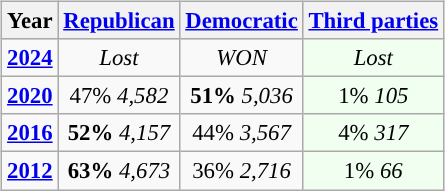<table class="wikitable" style="float:right; font-size:95%;">
<tr bgcolor=lightgrey>
<th>Year</th>
<th><a href='#'>Republican</a></th>
<th><a href='#'>Democratic</a></th>
<th><a href='#'>Third parties</a></th>
</tr>
<tr>
<td style="text-align:center; "><strong><a href='#'>2024</a></strong></td>
<td style="text-align:center; "><em>Lost</em></td>
<td style="text-align:center; "><em>WON</em></td>
<td style="text-align:center; background:honeyDew;"><em>Lost</em></td>
</tr>
<tr>
<td style="text-align:center; "><strong><a href='#'>2020</a></strong></td>
<td style="text-align:center; ">47% <em>4,582</em></td>
<td style="text-align:center; "><strong>51%</strong> <em>5,036</em></td>
<td style="text-align:center; background:honeyDew;">1% <em>105</em></td>
</tr>
<tr>
<td style="text-align:center; "><strong><a href='#'>2016</a></strong></td>
<td style="text-align:center; "><strong>52%</strong> <em>4,157</em></td>
<td style="text-align:center; ">44% <em>3,567</em></td>
<td style="text-align:center; background:honeyDew;">4% <em>317</em></td>
</tr>
<tr>
<td style="text-align:center; "><strong><a href='#'>2012</a></strong></td>
<td style="text-align:center; "><strong>63%</strong> <em>4,673</em></td>
<td style="text-align:center; ">36% <em>2,716</em></td>
<td style="text-align:center; background:honeyDew;">1% <em>66</em></td>
</tr>
</table>
